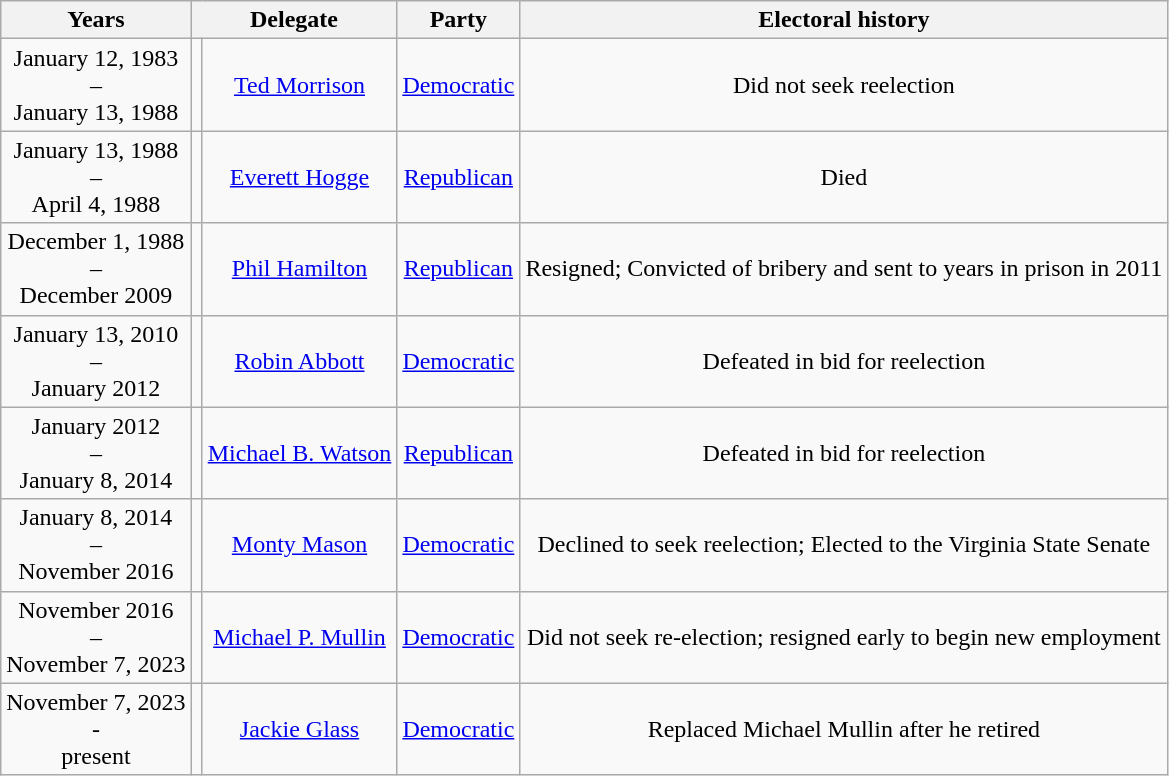<table class=wikitable style="text-align:center">
<tr valign=bottom>
<th>Years</th>
<th colspan=2>Delegate</th>
<th>Party</th>
<th>Electoral history</th>
</tr>
<tr>
<td nowrap><span>January 12, 1983</span><br>–<br><span>January 13, 1988</span></td>
<td></td>
<td><a href='#'>Ted Morrison</a></td>
<td><a href='#'>Democratic</a></td>
<td>Did not seek reelection</td>
</tr>
<tr>
<td nowrap><span>January 13, 1988</span><br>–<br><span>April 4, 1988</span></td>
<td></td>
<td><a href='#'>Everett Hogge</a></td>
<td><a href='#'>Republican</a></td>
<td>Died</td>
</tr>
<tr>
<td nowrap><span>December 1, 1988</span><br>–<br><span>December 2009</span></td>
<td align=left></td>
<td><a href='#'>Phil Hamilton</a></td>
<td><a href='#'>Republican</a></td>
<td>Resigned; Convicted of bribery and sent to  years in prison in 2011</td>
</tr>
<tr>
<td nowrap><span>January 13, 2010</span><br>–<br><span>January 2012</span></td>
<td></td>
<td><a href='#'>Robin Abbott</a></td>
<td><a href='#'>Democratic</a></td>
<td>Defeated in bid for reelection</td>
</tr>
<tr>
<td nowrap><span>January 2012</span><br>–<br><span>January 8, 2014</span></td>
<td></td>
<td><a href='#'>Michael B. Watson</a></td>
<td><a href='#'>Republican</a></td>
<td>Defeated in bid for reelection</td>
</tr>
<tr>
<td nowrap><span>January 8, 2014</span><br>–<br><span>November 2016</span></td>
<td></td>
<td><a href='#'>Monty Mason</a></td>
<td><a href='#'>Democratic</a></td>
<td>Declined to seek reelection; Elected to the Virginia State Senate</td>
</tr>
<tr>
<td nowrap><span>November 2016</span><br>–<br><span>November 7, 2023</span></td>
<td align=left></td>
<td><a href='#'>Michael P. Mullin</a></td>
<td><a href='#'>Democratic</a></td>
<td>Did not seek re-election; resigned early to begin new employment</td>
</tr>
<tr>
<td><span>November 7, 2023</span><br>-<br>present</td>
<td></td>
<td><a href='#'>Jackie Glass</a></td>
<td><a href='#'>Democratic</a></td>
<td>Replaced Michael Mullin after he retired</td>
</tr>
</table>
